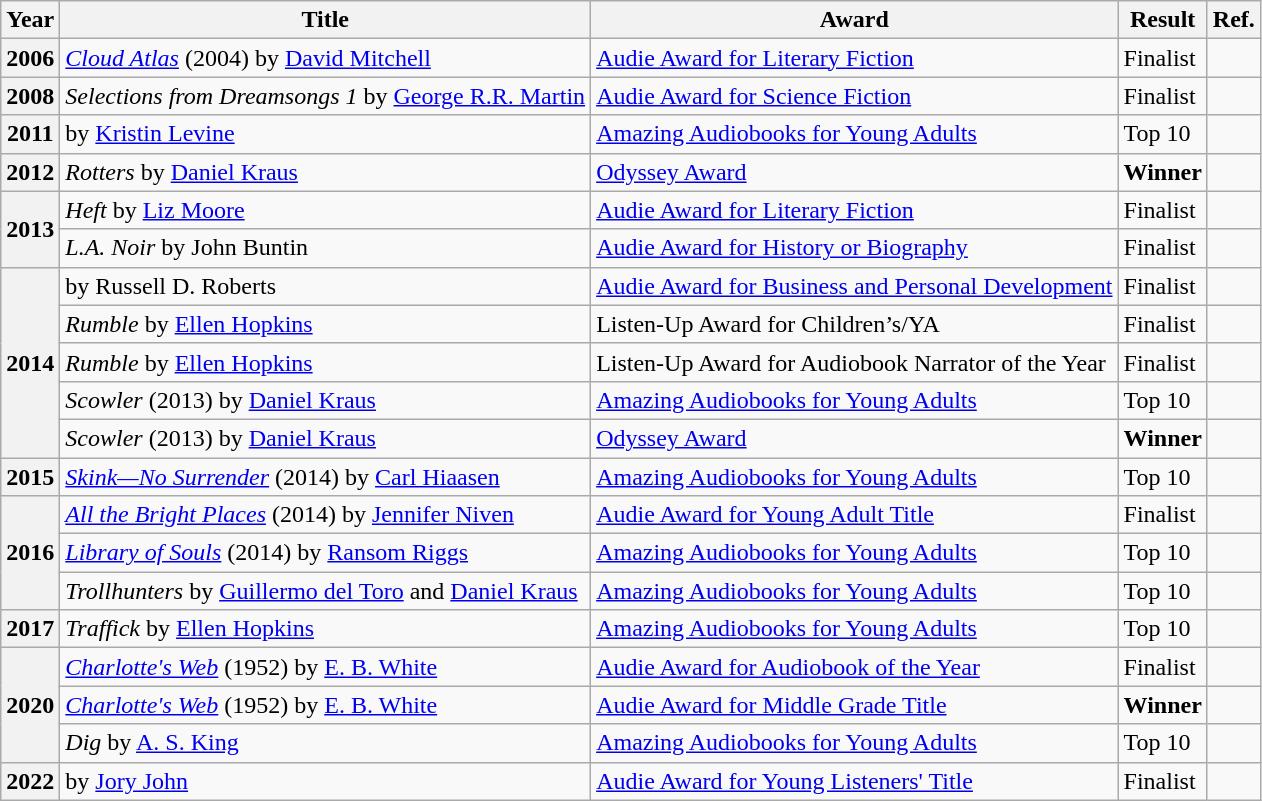<table class="wikitable sortable mw-collapsible">
<tr>
<th>Year</th>
<th>Title</th>
<th>Award</th>
<th>Result</th>
<th>Ref.</th>
</tr>
<tr>
<th>2006</th>
<td><em><a href='#'>Cloud Atlas</a></em> (2004) by <a href='#'>David Mitchell</a></td>
<td><a href='#'>Audie Award for Literary Fiction</a></td>
<td>Finalist</td>
<td></td>
</tr>
<tr>
<th>2008</th>
<td><em>Selections from Dreamsongs 1</em> by <a href='#'>George R.R. Martin</a></td>
<td><a href='#'>Audie Award for Science Fiction</a></td>
<td>Finalist</td>
<td></td>
</tr>
<tr>
<th>2011</th>
<td><em></em> by <a href='#'>Kristin Levine</a></td>
<td><a href='#'>Amazing Audiobooks for Young Adults</a></td>
<td>Top 10</td>
<td></td>
</tr>
<tr>
<th>2012</th>
<td><em>Rotters</em> by <a href='#'>Daniel Kraus</a></td>
<td><a href='#'>Odyssey Award</a></td>
<td><strong>Winner</strong></td>
<td></td>
</tr>
<tr>
<th rowspan="2">2013</th>
<td><em>Heft</em> by  <a href='#'>Liz Moore</a></td>
<td><a href='#'>Audie Award for Literary Fiction</a></td>
<td>Finalist</td>
<td></td>
</tr>
<tr>
<td><em>L.A. Noir</em> by John Buntin</td>
<td><a href='#'>Audie Award for History or Biography</a></td>
<td>Finalist</td>
<td></td>
</tr>
<tr>
<th rowspan="5">2014</th>
<td><em></em> by Russell D. Roberts</td>
<td><a href='#'>Audie Award for Business and Personal Development</a></td>
<td>Finalist</td>
<td></td>
</tr>
<tr>
<td><em>Rumble</em> by <a href='#'>Ellen Hopkins</a></td>
<td>Listen-Up Award for Children’s/YA</td>
<td>Finalist</td>
<td></td>
</tr>
<tr>
<td><em>Rumble</em> by <a href='#'>Ellen Hopkins</a></td>
<td>Listen-Up Award for Audiobook Narrator of the Year</td>
<td>Finalist</td>
<td></td>
</tr>
<tr>
<td><em>Scowler</em> (2013) by <a href='#'>Daniel Kraus</a></td>
<td><a href='#'>Amazing Audiobooks for Young Adults</a></td>
<td>Top 10</td>
<td></td>
</tr>
<tr>
<td><em>Scowler</em> (2013) by <a href='#'>Daniel Kraus</a></td>
<td><a href='#'>Odyssey Award</a></td>
<td><strong>Winner</strong></td>
<td></td>
</tr>
<tr>
<th>2015</th>
<td><em><a href='#'>Skink—No Surrender</a></em> (2014) by <a href='#'>Carl Hiaasen</a></td>
<td><a href='#'>Amazing Audiobooks for Young Adults</a></td>
<td>Top 10</td>
<td></td>
</tr>
<tr>
<th rowspan="3">2016</th>
<td><em><a href='#'>All the Bright Places</a></em> (2014) by <a href='#'>Jennifer Niven</a></td>
<td><a href='#'>Audie Award for Young Adult Title</a></td>
<td>Finalist</td>
<td></td>
</tr>
<tr>
<td><em><a href='#'>Library of Souls</a></em> (2014) by <a href='#'>Ransom Riggs</a></td>
<td><a href='#'>Amazing Audiobooks for Young Adults</a></td>
<td>Top 10</td>
<td></td>
</tr>
<tr>
<td><em>Trollhunters</em> by <a href='#'>Guillermo del Toro</a> and <a href='#'>Daniel Kraus</a></td>
<td><a href='#'>Amazing Audiobooks for Young Adults</a></td>
<td>Top 10</td>
<td></td>
</tr>
<tr>
<th>2017</th>
<td><em>Traffick</em> by <a href='#'>Ellen Hopkins</a></td>
<td><a href='#'>Amazing Audiobooks for Young Adults</a></td>
<td>Top 10</td>
<td></td>
</tr>
<tr>
<th rowspan="3">2020</th>
<td><em><a href='#'>Charlotte's Web</a></em> (1952) by <a href='#'>E. B. White</a></td>
<td><a href='#'>Audie Award for Audiobook of the Year</a></td>
<td>Finalist</td>
<td></td>
</tr>
<tr>
<td><em><a href='#'>Charlotte's Web</a></em> (1952) by <a href='#'>E. B. White</a></td>
<td><a href='#'>Audie Award for Middle Grade Title</a></td>
<td><strong>Winner</strong></td>
<td></td>
</tr>
<tr>
<td><em>Dig</em> by <a href='#'>A. S. King</a></td>
<td><a href='#'>Amazing Audiobooks for Young Adults</a></td>
<td>Top 10</td>
<td></td>
</tr>
<tr>
<th>2022</th>
<td><em></em> by <a href='#'>Jory John</a></td>
<td><a href='#'>Audie Award for Young Listeners' Title</a></td>
<td>Finalist</td>
<td></td>
</tr>
</table>
